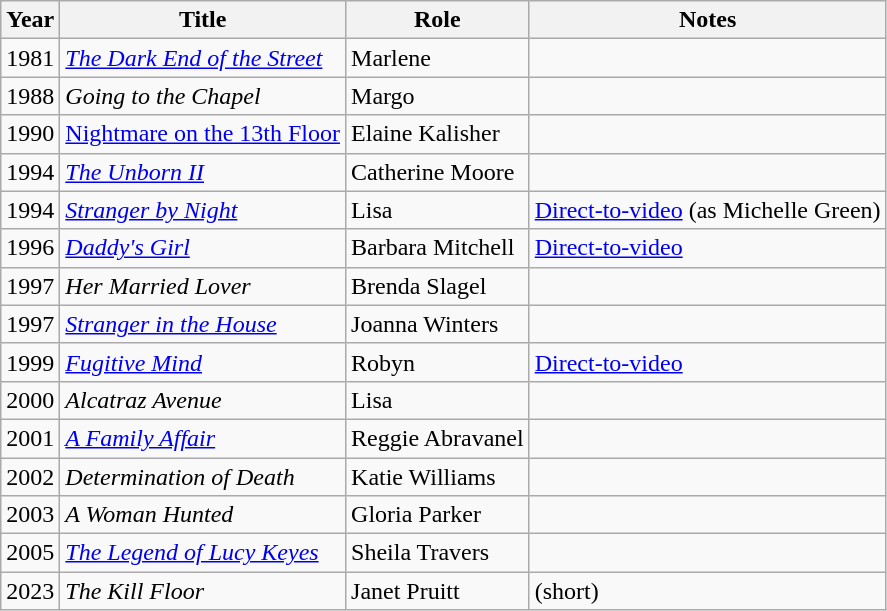<table class="wikitable sortable">
<tr>
<th>Year</th>
<th>Title</th>
<th>Role</th>
<th class="unsortable">Notes</th>
</tr>
<tr>
<td>1981</td>
<td><em><a href='#'>The Dark End of the Street</a></em></td>
<td>Marlene</td>
<td></td>
</tr>
<tr>
<td>1988</td>
<td><em>Going to the Chapel</em></td>
<td>Margo</td>
<td></td>
</tr>
<tr>
<td>1990</td>
<td><a href='#'>Nightmare on the 13th Floor</a></td>
<td>Elaine Kalisher</td>
<td></td>
</tr>
<tr>
<td>1994</td>
<td><em><a href='#'>The Unborn II</a></em></td>
<td>Catherine Moore</td>
<td></td>
</tr>
<tr>
<td>1994</td>
<td><em><a href='#'>Stranger by Night</a></em></td>
<td>Lisa</td>
<td><a href='#'>Direct-to-video</a> (as Michelle Green)</td>
</tr>
<tr>
<td>1996</td>
<td><em><a href='#'>Daddy's Girl</a></em></td>
<td>Barbara Mitchell</td>
<td><a href='#'>Direct-to-video</a></td>
</tr>
<tr>
<td>1997</td>
<td><em>Her Married Lover</em></td>
<td>Brenda Slagel</td>
<td></td>
</tr>
<tr>
<td>1997</td>
<td><em><a href='#'>Stranger in the House</a></em></td>
<td>Joanna Winters</td>
<td></td>
</tr>
<tr>
<td>1999</td>
<td><em><a href='#'>Fugitive Mind</a></em></td>
<td>Robyn</td>
<td><a href='#'>Direct-to-video</a></td>
</tr>
<tr>
<td>2000</td>
<td><em>Alcatraz Avenue</em></td>
<td>Lisa</td>
<td></td>
</tr>
<tr>
<td>2001</td>
<td><em><a href='#'>A Family Affair</a></em></td>
<td>Reggie Abravanel</td>
<td></td>
</tr>
<tr>
<td>2002</td>
<td><em>Determination of Death</em></td>
<td>Katie Williams</td>
<td></td>
</tr>
<tr>
<td>2003</td>
<td><em>A Woman Hunted</em></td>
<td>Gloria Parker</td>
<td></td>
</tr>
<tr>
<td>2005</td>
<td><em><a href='#'>The Legend of Lucy Keyes</a></em></td>
<td>Sheila Travers</td>
<td></td>
</tr>
<tr>
<td>2023</td>
<td><em>The Kill Floor</em></td>
<td>Janet Pruitt</td>
<td>(short)</td>
</tr>
</table>
